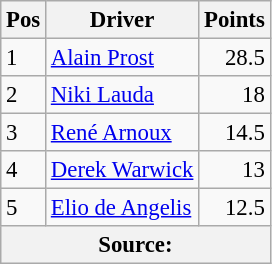<table class="wikitable" style="font-size: 95%;">
<tr>
<th>Pos</th>
<th>Driver</th>
<th>Points</th>
</tr>
<tr>
<td>1</td>
<td> <a href='#'>Alain Prost</a></td>
<td align="right">28.5</td>
</tr>
<tr>
<td>2</td>
<td> <a href='#'>Niki Lauda</a></td>
<td align="right">18</td>
</tr>
<tr>
<td>3</td>
<td> <a href='#'>René Arnoux</a></td>
<td align="right">14.5</td>
</tr>
<tr>
<td>4</td>
<td> <a href='#'>Derek Warwick</a></td>
<td align="right">13</td>
</tr>
<tr>
<td>5</td>
<td> <a href='#'>Elio de Angelis</a></td>
<td align="right">12.5</td>
</tr>
<tr>
<th colspan="4">Source: </th>
</tr>
</table>
